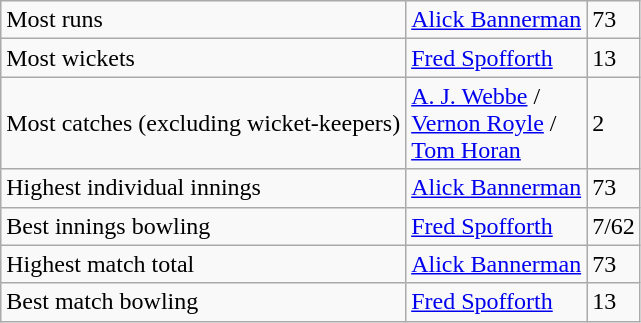<table class="wikitable">
<tr>
<td>Most runs</td>
<td><a href='#'>Alick Bannerman</a></td>
<td>73</td>
</tr>
<tr>
<td>Most wickets</td>
<td><a href='#'>Fred Spofforth</a></td>
<td>13</td>
</tr>
<tr>
<td>Most catches (excluding wicket-keepers)</td>
<td><a href='#'>A. J. Webbe</a> /<br><a href='#'>Vernon Royle</a> /<br><a href='#'>Tom Horan</a></td>
<td>2</td>
</tr>
<tr>
<td>Highest individual innings</td>
<td><a href='#'>Alick Bannerman</a></td>
<td>73</td>
</tr>
<tr>
<td>Best innings bowling</td>
<td><a href='#'>Fred Spofforth</a></td>
<td>7/62</td>
</tr>
<tr>
<td>Highest match total</td>
<td><a href='#'>Alick Bannerman</a></td>
<td>73</td>
</tr>
<tr>
<td>Best match bowling</td>
<td><a href='#'>Fred Spofforth</a></td>
<td>13</td>
</tr>
</table>
